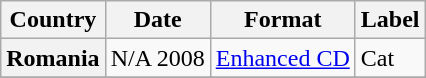<table class="wikitable plainrowheaders unsortable">
<tr>
<th>Country</th>
<th>Date</th>
<th>Format</th>
<th>Label</th>
</tr>
<tr>
<th scope="row">Romania</th>
<td rowspan="1">N/A 2008</td>
<td rowspan="1"><a href='#'>Enhanced CD</a></td>
<td rowspan="1">Cat</td>
</tr>
<tr>
</tr>
</table>
